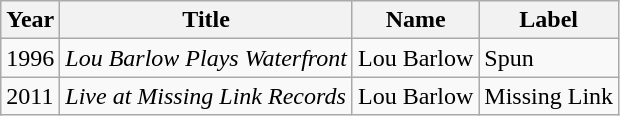<table class="wikitable">
<tr>
<th>Year</th>
<th>Title</th>
<th>Name</th>
<th>Label</th>
</tr>
<tr>
<td>1996</td>
<td><em>Lou Barlow Plays Waterfront</em></td>
<td>Lou Barlow</td>
<td>Spun</td>
</tr>
<tr>
<td>2011</td>
<td><em>Live at Missing Link Records</em></td>
<td>Lou Barlow</td>
<td>Missing Link</td>
</tr>
</table>
